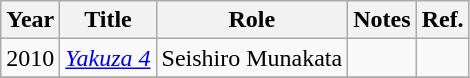<table class="wikitable">
<tr>
<th>Year</th>
<th>Title</th>
<th>Role</th>
<th>Notes</th>
<th>Ref.</th>
</tr>
<tr>
<td>2010</td>
<td><em><a href='#'>Yakuza 4</a></em></td>
<td>Seishiro Munakata</td>
<td></td>
<td></td>
</tr>
<tr>
</tr>
</table>
